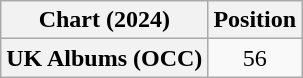<table class="wikitable plainrowheaders" style="text-align:center">
<tr>
<th scope="col">Chart (2024)</th>
<th scope="col">Position</th>
</tr>
<tr>
<th scope="row">UK Albums (OCC)</th>
<td>56</td>
</tr>
</table>
